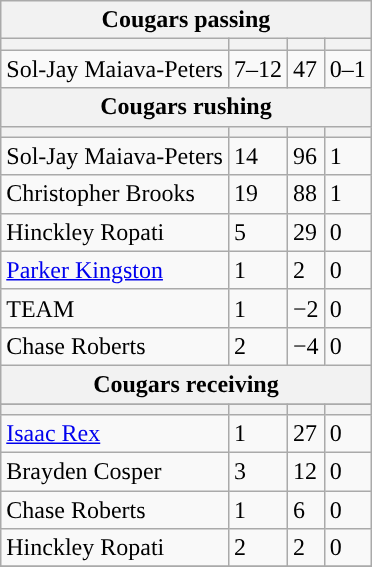<table class="wikitable plainrowheaders">
<tr>
<th colspan="6">Cougars passing</th>
</tr>
<tr>
<th scope="col"></th>
<th scope="col"></th>
<th scope="col"></th>
<th scope="col"></th>
</tr>
<tr>
<td>Sol-Jay Maiava-Peters</td>
<td>7–12</td>
<td>47</td>
<td>0–1</td>
</tr>
<tr>
<th colspan="6">Cougars rushing</th>
</tr>
<tr>
<th scope="col"></th>
<th scope="col"></th>
<th scope="col"></th>
<th scope="col"></th>
</tr>
<tr>
<td>Sol-Jay Maiava-Peters</td>
<td>14</td>
<td>96</td>
<td>1</td>
</tr>
<tr>
<td>Christopher Brooks</td>
<td>19</td>
<td>88</td>
<td>1</td>
</tr>
<tr>
<td>Hinckley Ropati</td>
<td>5</td>
<td>29</td>
<td>0</td>
</tr>
<tr>
<td><a href='#'>Parker Kingston</a></td>
<td>1</td>
<td>2</td>
<td>0</td>
</tr>
<tr>
<td>TEAM</td>
<td>1</td>
<td>−2</td>
<td>0</td>
</tr>
<tr>
<td>Chase Roberts</td>
<td>2</td>
<td>−4</td>
<td>0</td>
</tr>
<tr>
<th colspan="6">Cougars receiving</th>
</tr>
<tr>
</tr>
<tr>
<th scope="col"></th>
<th scope="col"></th>
<th scope="col"></th>
<th scope="col"></th>
</tr>
<tr>
<td><a href='#'>Isaac Rex</a></td>
<td>1</td>
<td>27</td>
<td>0</td>
</tr>
<tr>
<td>Brayden Cosper</td>
<td>3</td>
<td>12</td>
<td>0</td>
</tr>
<tr>
<td>Chase Roberts</td>
<td>1</td>
<td>6</td>
<td>0</td>
</tr>
<tr>
<td>Hinckley Ropati</td>
<td>2</td>
<td>2</td>
<td>0</td>
</tr>
<tr>
</tr>
</table>
